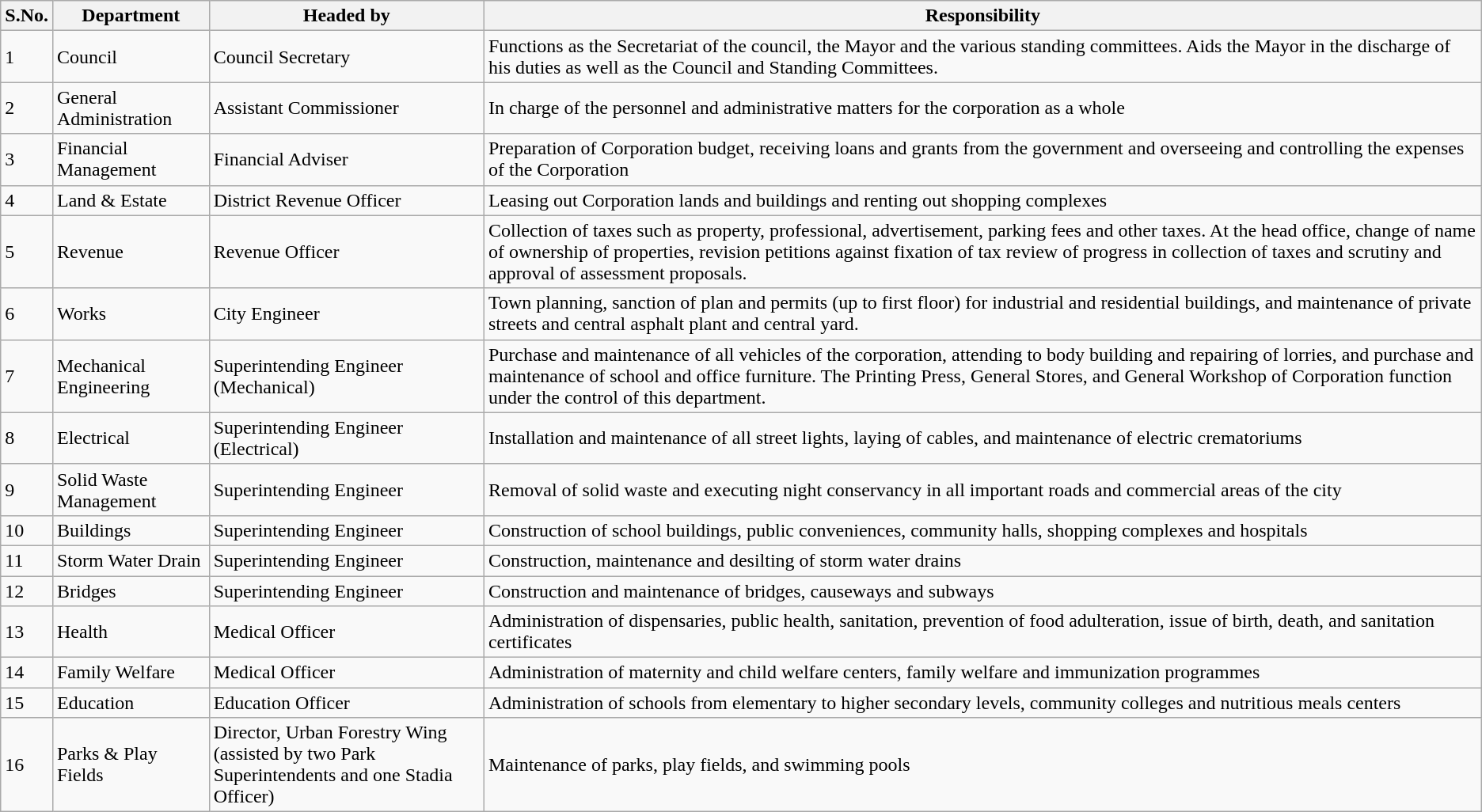<table class="wikitable sortable">
<tr>
<th>S.No.</th>
<th>Department</th>
<th>Headed by</th>
<th>Responsibility</th>
</tr>
<tr>
<td>1</td>
<td>Council</td>
<td>Council Secretary</td>
<td>Functions as the Secretariat of the council, the Mayor and the various standing committees. Aids the Mayor in the discharge of his duties as well as the Council and Standing Committees.</td>
</tr>
<tr>
<td>2</td>
<td>General Administration</td>
<td>Assistant Commissioner</td>
<td>In charge of the personnel and administrative matters for the corporation as a whole</td>
</tr>
<tr>
<td>3</td>
<td>Financial Management</td>
<td>Financial Adviser</td>
<td>Preparation of Corporation budget, receiving loans and grants from the government and overseeing and controlling the expenses of the Corporation</td>
</tr>
<tr>
<td>4</td>
<td>Land & Estate</td>
<td>District Revenue Officer</td>
<td>Leasing out Corporation lands and buildings and renting out shopping complexes</td>
</tr>
<tr>
<td>5</td>
<td>Revenue</td>
<td>Revenue Officer</td>
<td>Collection of taxes such as property, professional, advertisement, parking fees and other taxes. At the head office, change of name of ownership of properties, revision petitions against fixation of tax review of progress in collection of taxes and scrutiny and approval of assessment proposals.</td>
</tr>
<tr>
<td>6</td>
<td>Works</td>
<td>City Engineer</td>
<td>Town planning, sanction of plan and permits (up to first floor) for industrial and residential buildings, and maintenance of private streets and central asphalt plant and central yard.</td>
</tr>
<tr>
<td>7</td>
<td>Mechanical Engineering</td>
<td>Superintending Engineer (Mechanical)</td>
<td>Purchase and maintenance of all vehicles of the corporation, attending to body building and repairing of lorries, and purchase and maintenance of school and office furniture. The Printing Press, General Stores, and General Workshop of Corporation function under the control of this department.</td>
</tr>
<tr>
<td>8</td>
<td>Electrical</td>
<td>Superintending Engineer (Electrical)</td>
<td>Installation and maintenance of all street lights, laying of cables, and maintenance of electric crematoriums</td>
</tr>
<tr>
<td>9</td>
<td>Solid Waste Management</td>
<td>Superintending Engineer</td>
<td>Removal of solid waste and executing night conservancy in all important roads and commercial areas of the city</td>
</tr>
<tr>
<td>10</td>
<td>Buildings</td>
<td>Superintending Engineer</td>
<td>Construction of school buildings, public conveniences, community halls, shopping complexes and hospitals</td>
</tr>
<tr>
<td>11</td>
<td>Storm Water Drain</td>
<td>Superintending Engineer</td>
<td>Construction, maintenance and desilting of storm water drains</td>
</tr>
<tr>
<td>12</td>
<td>Bridges</td>
<td>Superintending Engineer</td>
<td>Construction and maintenance of bridges, causeways and subways</td>
</tr>
<tr>
<td>13</td>
<td>Health</td>
<td>Medical Officer</td>
<td>Administration of dispensaries, public health, sanitation, prevention of food adulteration, issue of birth, death, and sanitation certificates</td>
</tr>
<tr>
<td>14</td>
<td>Family Welfare</td>
<td>Medical Officer</td>
<td>Administration of maternity and child welfare centers, family welfare and immunization programmes</td>
</tr>
<tr>
<td>15</td>
<td>Education</td>
<td>Education Officer</td>
<td>Administration of schools from elementary to higher secondary levels, community colleges and nutritious meals centers</td>
</tr>
<tr>
<td>16</td>
<td>Parks & Play Fields</td>
<td>Director, Urban Forestry Wing<br>(assisted by two Park Superintendents and one Stadia Officer)</td>
<td>Maintenance of parks, play fields, and swimming pools</td>
</tr>
</table>
